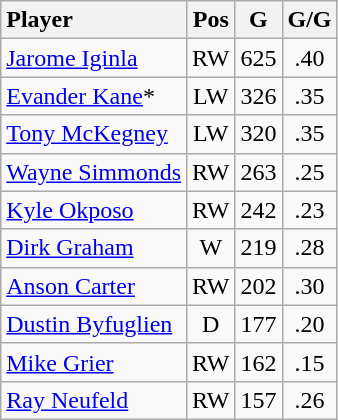<table class="wikitable" style="text-align:center;">
<tr>
<th style="text-align:left;">Player</th>
<th>Pos</th>
<th>G</th>
<th>G/G</th>
</tr>
<tr>
<td style="text-align:left;"><a href='#'>Jarome Iginla</a></td>
<td>RW</td>
<td>625</td>
<td>.40</td>
</tr>
<tr>
<td style="text-align:left;"><a href='#'>Evander Kane</a>*</td>
<td>LW</td>
<td>326</td>
<td>.35</td>
</tr>
<tr>
<td style="text-align:left;"><a href='#'>Tony McKegney</a></td>
<td>LW</td>
<td>320</td>
<td>.35</td>
</tr>
<tr>
<td style="text-align:left;"><a href='#'>Wayne Simmonds</a></td>
<td>RW</td>
<td>263</td>
<td>.25</td>
</tr>
<tr>
<td style="text-align:left;"><a href='#'>Kyle Okposo</a></td>
<td>RW</td>
<td>242</td>
<td>.23</td>
</tr>
<tr>
<td style="text-align:left;"><a href='#'>Dirk Graham</a></td>
<td>W</td>
<td>219</td>
<td>.28</td>
</tr>
<tr>
<td style="text-align:left;"><a href='#'>Anson Carter</a></td>
<td>RW</td>
<td>202</td>
<td>.30</td>
</tr>
<tr>
<td style="text-align:left;"><a href='#'>Dustin Byfuglien</a></td>
<td>D</td>
<td>177</td>
<td>.20</td>
</tr>
<tr>
<td style="text-align:left;"><a href='#'>Mike Grier</a></td>
<td>RW</td>
<td>162</td>
<td>.15</td>
</tr>
<tr>
<td style="text-align:left;"><a href='#'>Ray Neufeld</a></td>
<td>RW</td>
<td>157</td>
<td>.26</td>
</tr>
</table>
